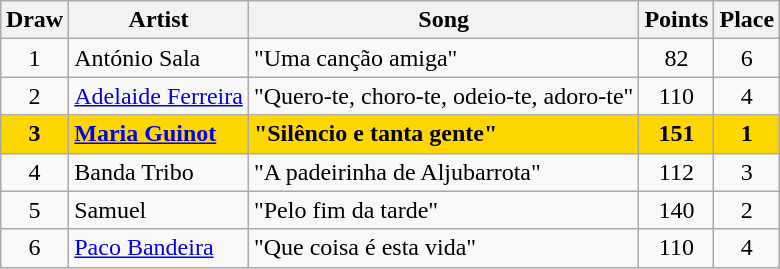<table class="sortable wikitable" style="margin: 1em auto 1em auto; text-align:center">
<tr>
<th>Draw</th>
<th>Artist</th>
<th>Song</th>
<th>Points</th>
<th>Place</th>
</tr>
<tr>
<td>1</td>
<td align="left">António Sala</td>
<td align="left">"Uma canção amiga"</td>
<td>82</td>
<td>6</td>
</tr>
<tr>
<td>2</td>
<td align="left"><a href='#'>Adelaide Ferreira</a></td>
<td align="left">"Quero-te, choro-te, odeio-te, adoro-te"</td>
<td>110</td>
<td>4</td>
</tr>
<tr style="font-weight:bold; background:gold;">
<td>3</td>
<td align="left"><a href='#'>Maria Guinot</a></td>
<td align="left">"Silêncio e tanta gente"</td>
<td>151</td>
<td>1</td>
</tr>
<tr>
<td>4</td>
<td align="left">Banda Tribo</td>
<td align="left">"A padeirinha de Aljubarrota"</td>
<td>112</td>
<td>3</td>
</tr>
<tr>
<td>5</td>
<td align="left">Samuel</td>
<td align="left">"Pelo fim da tarde"</td>
<td>140</td>
<td>2</td>
</tr>
<tr>
<td>6</td>
<td align="left"><a href='#'>Paco Bandeira</a></td>
<td align="left">"Que coisa é esta vida"</td>
<td>110</td>
<td>4</td>
</tr>
</table>
